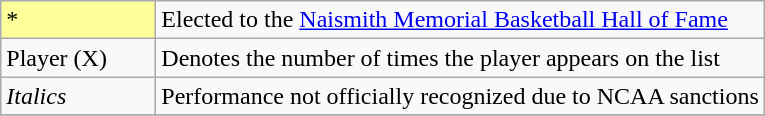<table class="wikitable">
<tr>
<td style="background-color:#FFFF99; width:6em">*</td>
<td>Elected to the <a href='#'>Naismith Memorial Basketball Hall of Fame</a></td>
</tr>
<tr>
<td>Player (X)</td>
<td>Denotes the number of times the player appears on the list</td>
</tr>
<tr>
<td><em>Italics</em></td>
<td>Performance not officially recognized due to NCAA sanctions</td>
</tr>
<tr>
</tr>
</table>
